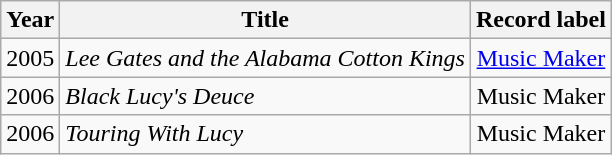<table class="wikitable sortable">
<tr>
<th>Year</th>
<th>Title</th>
<th>Record label</th>
</tr>
<tr>
<td>2005</td>
<td><em>Lee Gates and the Alabama Cotton Kings</em></td>
<td style="text-align:center;"><a href='#'>Music Maker</a></td>
</tr>
<tr>
<td>2006</td>
<td><em>Black Lucy's Deuce</em></td>
<td style="text-align:center;">Music Maker</td>
</tr>
<tr>
<td>2006</td>
<td><em>Touring With Lucy</em></td>
<td style="text-align:center;">Music Maker</td>
</tr>
</table>
